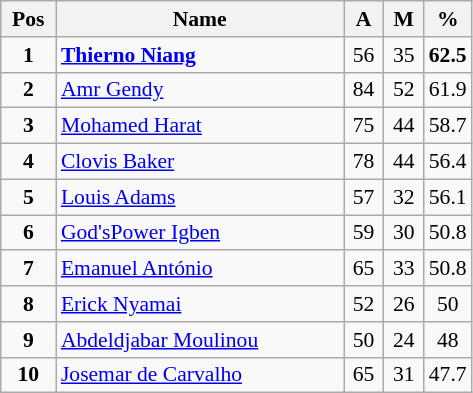<table class="wikitable" style="text-align:center; font-size:90%;">
<tr>
<th width=30px>Pos</th>
<th width=185px>Name</th>
<th width=20px>A</th>
<th width=20px>M</th>
<th width=25px>%</th>
</tr>
<tr>
<td><strong>1</strong></td>
<td align=left> <strong><a href='#'>Thierno Niang</a></strong></td>
<td>56</td>
<td>35</td>
<td><strong>62.5</strong></td>
</tr>
<tr>
<td><strong>2</strong></td>
<td align=left> <a href='#'>Amr Gendy</a></td>
<td>84</td>
<td>52</td>
<td>61.9</td>
</tr>
<tr>
<td><strong>3</strong></td>
<td align=left> <a href='#'>Mohamed Harat</a></td>
<td>75</td>
<td>44</td>
<td>58.7</td>
</tr>
<tr>
<td><strong>4</strong></td>
<td align=left> <a href='#'>Clovis Baker</a></td>
<td>78</td>
<td>44</td>
<td>56.4</td>
</tr>
<tr>
<td><strong>5</strong></td>
<td align=left> <a href='#'>Louis Adams</a></td>
<td>57</td>
<td>32</td>
<td>56.1</td>
</tr>
<tr>
<td><strong>6</strong></td>
<td align=left> <a href='#'>God'sPower Igben</a></td>
<td>59</td>
<td>30</td>
<td>50.8</td>
</tr>
<tr>
<td><strong>7</strong></td>
<td align=left> <a href='#'>Emanuel António</a></td>
<td>65</td>
<td>33</td>
<td>50.8</td>
</tr>
<tr>
<td><strong>8</strong></td>
<td align=left> <a href='#'>Erick Nyamai</a></td>
<td>52</td>
<td>26</td>
<td>50</td>
</tr>
<tr>
<td><strong>9</strong></td>
<td align=left> <a href='#'>Abdeldjabar Moulinou</a></td>
<td>50</td>
<td>24</td>
<td>48</td>
</tr>
<tr>
<td><strong>10</strong></td>
<td align=left> <a href='#'>Josemar de Carvalho</a></td>
<td>65</td>
<td>31</td>
<td>47.7</td>
</tr>
</table>
